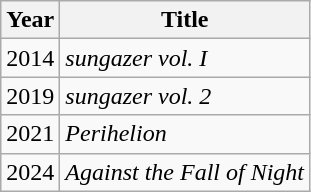<table class="wikitable">
<tr>
<th>Year</th>
<th>Title</th>
</tr>
<tr>
<td>2014</td>
<td><em>sungazer vol. I</em></td>
</tr>
<tr>
<td>2019</td>
<td><em>sungazer vol. 2</em></td>
</tr>
<tr>
<td>2021</td>
<td><em>Perihelion</em></td>
</tr>
<tr>
<td>2024</td>
<td><em>Against the Fall of Night</em></td>
</tr>
</table>
